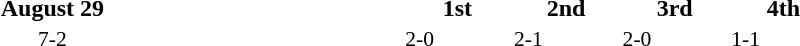<table width=60% cellspacing=1>
<tr>
<th width=20%></th>
<th width=12%>August 29</th>
<th width=20%></th>
<th width=8%>1st</th>
<th width=8%>2nd</th>
<th width=8%>3rd</th>
<th width=8%>4th</th>
</tr>
<tr style=font-size:90%>
<td align=right><strong></strong></td>
<td align=center>7-2</td>
<td></td>
<td>2-0</td>
<td>2-1</td>
<td>2-0</td>
<td>1-1</td>
</tr>
</table>
